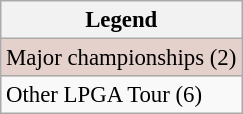<table class="wikitable" style="font-size:95%;">
<tr>
<th>Legend</th>
</tr>
<tr style="background:#e5d1cb;">
<td>Major championships (2)</td>
</tr>
<tr>
<td>Other LPGA Tour (6)</td>
</tr>
</table>
